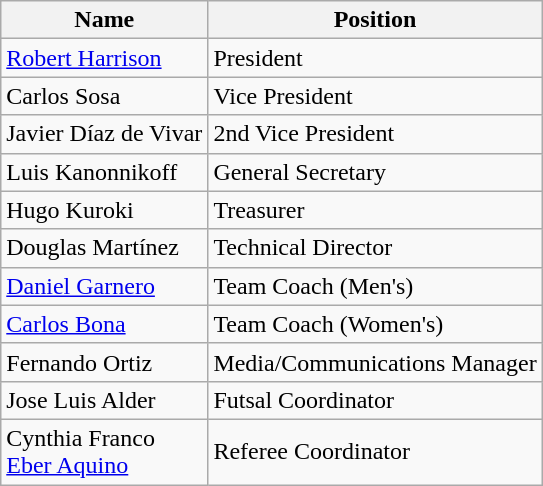<table class="wikitable">
<tr>
<th>Name</th>
<th>Position</th>
</tr>
<tr>
<td> <a href='#'>Robert Harrison</a></td>
<td>President</td>
</tr>
<tr>
<td> Carlos Sosa</td>
<td>Vice President</td>
</tr>
<tr>
<td> Javier Díaz de Vivar</td>
<td>2nd Vice President</td>
</tr>
<tr>
<td> Luis Kanonnikoff</td>
<td>General Secretary</td>
</tr>
<tr>
<td> Hugo Kuroki</td>
<td>Treasurer</td>
</tr>
<tr>
<td> Douglas Martínez</td>
<td>Technical Director</td>
</tr>
<tr>
<td> <a href='#'>Daniel Garnero</a></td>
<td>Team Coach (Men's)</td>
</tr>
<tr>
<td> <a href='#'>Carlos Bona</a></td>
<td>Team Coach (Women's)</td>
</tr>
<tr>
<td> Fernando Ortiz</td>
<td>Media/Communications Manager</td>
</tr>
<tr>
<td> Jose Luis Alder</td>
<td>Futsal Coordinator</td>
</tr>
<tr>
<td> Cynthia Franco<br> <a href='#'>Eber Aquino</a></td>
<td>Referee Coordinator</td>
</tr>
</table>
